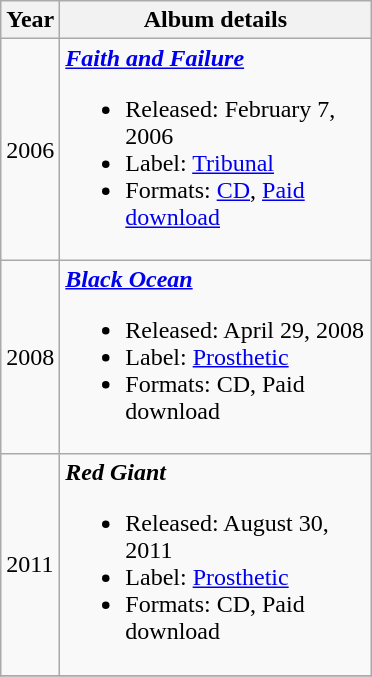<table class ="wikitable">
<tr>
<th>Year</th>
<th width="200">Album details</th>
</tr>
<tr>
<td>2006</td>
<td><strong><em><a href='#'>Faith and Failure</a></em></strong><br><ul><li>Released: February 7, 2006</li><li>Label: <a href='#'>Tribunal</a></li><li>Formats: <a href='#'>CD</a>, <a href='#'>Paid download</a></li></ul></td>
</tr>
<tr>
<td>2008</td>
<td><strong><em><a href='#'>Black Ocean</a></em></strong><br><ul><li>Released: April 29, 2008</li><li>Label: <a href='#'>Prosthetic</a></li><li>Formats: CD, Paid download</li></ul></td>
</tr>
<tr>
<td>2011</td>
<td><strong><em>Red Giant</em></strong><br><ul><li>Released: August 30, 2011</li><li>Label: <a href='#'>Prosthetic</a></li><li>Formats: CD, Paid download</li></ul></td>
</tr>
<tr>
</tr>
</table>
